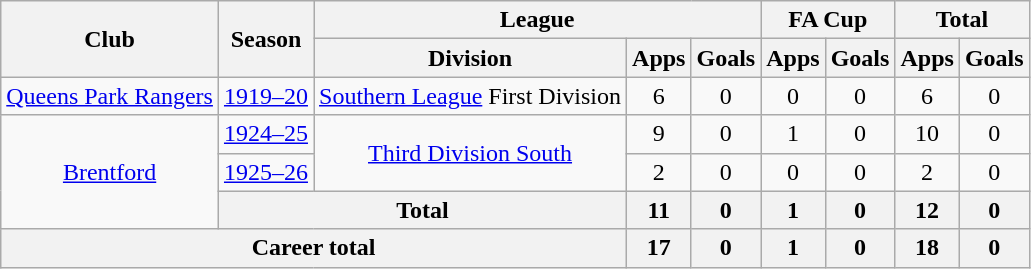<table class="wikitable" style="text-align: center;">
<tr>
<th rowspan="2">Club</th>
<th rowspan="2">Season</th>
<th colspan="3">League</th>
<th colspan="2">FA Cup</th>
<th colspan="2">Total</th>
</tr>
<tr>
<th>Division</th>
<th>Apps</th>
<th>Goals</th>
<th>Apps</th>
<th>Goals</th>
<th>Apps</th>
<th>Goals</th>
</tr>
<tr>
<td><a href='#'>Queens Park Rangers</a></td>
<td><a href='#'>1919–20</a></td>
<td><a href='#'>Southern League</a> First Division</td>
<td>6</td>
<td>0</td>
<td>0</td>
<td>0</td>
<td>6</td>
<td>0</td>
</tr>
<tr>
<td rowspan="3"><a href='#'>Brentford</a></td>
<td><a href='#'>1924–25</a></td>
<td rowspan="2"><a href='#'>Third Division South</a></td>
<td>9</td>
<td>0</td>
<td>1</td>
<td>0</td>
<td>10</td>
<td>0</td>
</tr>
<tr>
<td><a href='#'>1925–26</a></td>
<td>2</td>
<td>0</td>
<td>0</td>
<td>0</td>
<td>2</td>
<td>0</td>
</tr>
<tr>
<th colspan="2">Total</th>
<th>11</th>
<th>0</th>
<th>1</th>
<th>0</th>
<th>12</th>
<th>0</th>
</tr>
<tr>
<th colspan="3">Career total</th>
<th>17</th>
<th>0</th>
<th>1</th>
<th>0</th>
<th>18</th>
<th>0</th>
</tr>
</table>
